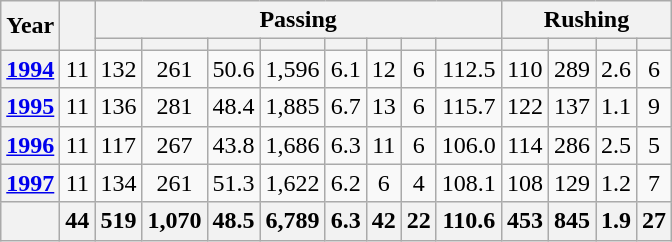<table class="wikitable" style="text-align:center;">
<tr>
<th rowspan="2">Year</th>
<th rowspan="2"></th>
<th colspan="8">Passing</th>
<th colspan="4">Rushing</th>
</tr>
<tr>
<th></th>
<th></th>
<th></th>
<th></th>
<th></th>
<th></th>
<th></th>
<th></th>
<th></th>
<th></th>
<th></th>
<th></th>
</tr>
<tr>
<th><a href='#'>1994</a></th>
<td>11</td>
<td>132</td>
<td>261</td>
<td>50.6</td>
<td>1,596</td>
<td>6.1</td>
<td>12</td>
<td>6</td>
<td>112.5</td>
<td>110</td>
<td>289</td>
<td>2.6</td>
<td>6</td>
</tr>
<tr>
<th><a href='#'>1995</a></th>
<td>11</td>
<td>136</td>
<td>281</td>
<td>48.4</td>
<td>1,885</td>
<td>6.7</td>
<td>13</td>
<td>6</td>
<td>115.7</td>
<td>122</td>
<td>137</td>
<td>1.1</td>
<td>9</td>
</tr>
<tr>
<th><a href='#'>1996</a></th>
<td>11</td>
<td>117</td>
<td>267</td>
<td>43.8</td>
<td>1,686</td>
<td>6.3</td>
<td>11</td>
<td>6</td>
<td>106.0</td>
<td>114</td>
<td>286</td>
<td>2.5</td>
<td>5</td>
</tr>
<tr>
<th><a href='#'>1997</a></th>
<td>11</td>
<td>134</td>
<td>261</td>
<td>51.3</td>
<td>1,622</td>
<td>6.2</td>
<td>6</td>
<td>4</td>
<td>108.1</td>
<td>108</td>
<td>129</td>
<td>1.2</td>
<td>7</td>
</tr>
<tr class="sortbottom" style="background:#eee;">
<th><strong></strong></th>
<th>44</th>
<th>519</th>
<th>1,070</th>
<th>48.5</th>
<th>6,789</th>
<th>6.3</th>
<th>42</th>
<th>22</th>
<th>110.6</th>
<th>453</th>
<th>845</th>
<th>1.9</th>
<th>27</th>
</tr>
</table>
